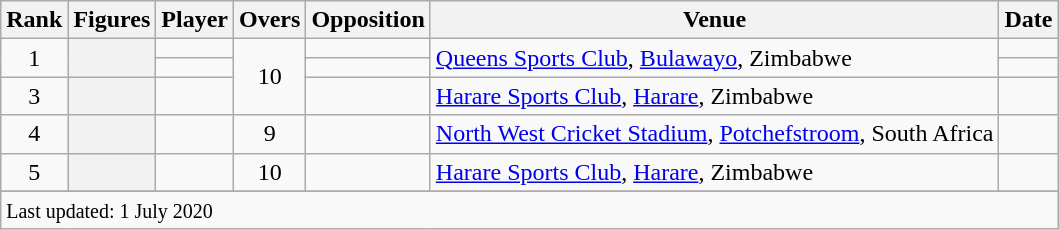<table class="wikitable plainrowheaders sortable">
<tr>
<th scope=col>Rank</th>
<th scope=col>Figures</th>
<th scope=col>Player</th>
<th scope=col>Overs</th>
<th scope=col>Opposition</th>
<th scope=col>Venue</th>
<th scope=col>Date</th>
</tr>
<tr>
<td style="text-align:center" rowspan=2>1</td>
<th scope=row style=text-align:center; rowspan=2></th>
<td></td>
<td style="text-align:center" rowspan=3>10</td>
<td></td>
<td rowspan=2><a href='#'>Queens Sports Club</a>, <a href='#'>Bulawayo</a>, Zimbabwe</td>
<td></td>
</tr>
<tr>
<td></td>
<td></td>
<td></td>
</tr>
<tr>
<td style="text-align:center">3</td>
<th scope=row style=text-align:center;></th>
<td></td>
<td></td>
<td><a href='#'>Harare Sports Club</a>, <a href='#'>Harare</a>, Zimbabwe</td>
<td></td>
</tr>
<tr>
<td style="text-align:center">4</td>
<th scope=row style=text-align:center;></th>
<td></td>
<td style="text-align:center">9</td>
<td></td>
<td><a href='#'>North West Cricket Stadium</a>, <a href='#'>Potchefstroom</a>, South Africa</td>
<td></td>
</tr>
<tr>
<td style="text-align:center">5</td>
<th scope=row style=text-align:center;></th>
<td></td>
<td style="text-align:center">10</td>
<td></td>
<td><a href='#'>Harare Sports Club</a>, <a href='#'>Harare</a>, Zimbabwe</td>
<td></td>
</tr>
<tr>
</tr>
<tr class=sortbottom>
<td colspan=7><small>Last updated: 1 July 2020</small></td>
</tr>
</table>
